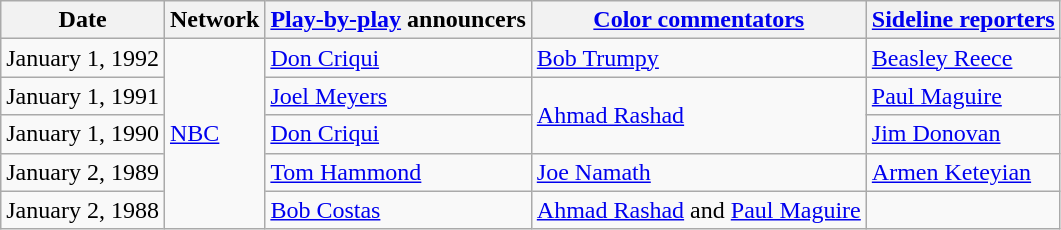<table class="wikitable">
<tr>
<th>Date</th>
<th>Network</th>
<th><a href='#'>Play-by-play</a> announcers</th>
<th><a href='#'>Color commentators</a></th>
<th><a href='#'>Sideline reporters</a></th>
</tr>
<tr>
<td>January 1, 1992</td>
<td rowspan=5><a href='#'>NBC</a></td>
<td><a href='#'>Don Criqui</a></td>
<td><a href='#'>Bob Trumpy</a></td>
<td><a href='#'>Beasley Reece</a></td>
</tr>
<tr>
<td>January 1, 1991</td>
<td><a href='#'>Joel Meyers</a></td>
<td rowspan=2><a href='#'>Ahmad Rashad</a></td>
<td><a href='#'>Paul Maguire</a></td>
</tr>
<tr>
<td>January 1, 1990</td>
<td><a href='#'>Don Criqui</a></td>
<td><a href='#'>Jim Donovan</a></td>
</tr>
<tr>
<td>January 2, 1989</td>
<td><a href='#'>Tom Hammond</a></td>
<td><a href='#'>Joe Namath</a></td>
<td><a href='#'>Armen Keteyian</a></td>
</tr>
<tr>
<td>January 2, 1988</td>
<td><a href='#'>Bob Costas</a></td>
<td><a href='#'>Ahmad Rashad</a> and <a href='#'>Paul Maguire</a></td>
<td></td>
</tr>
</table>
